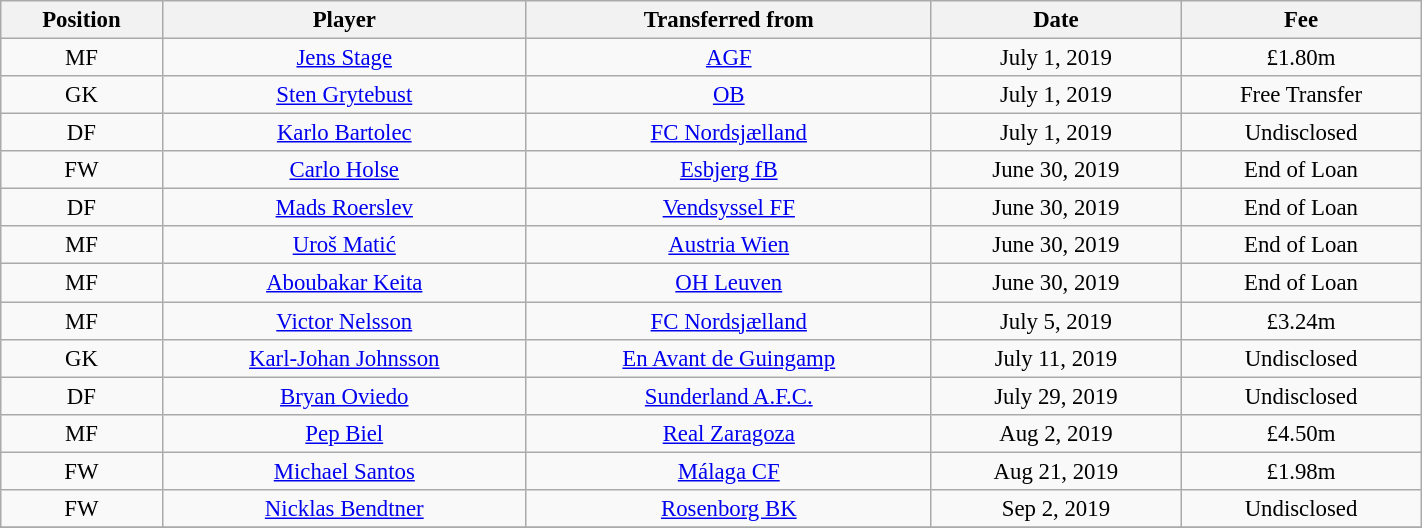<table class="wikitable sortable" style="width:75%; font-size:95%; text-align:center;">
<tr>
<th>Position</th>
<th>Player</th>
<th>Transferred from</th>
<th>Date</th>
<th>Fee</th>
</tr>
<tr>
<td>MF</td>
<td> <a href='#'>Jens Stage</a></td>
<td><a href='#'>AGF</a></td>
<td>July 1, 2019</td>
<td>£1.80m</td>
</tr>
<tr>
<td>GK</td>
<td> <a href='#'>Sten Grytebust</a></td>
<td><a href='#'>OB</a></td>
<td>July 1, 2019</td>
<td>Free Transfer</td>
</tr>
<tr>
<td>DF</td>
<td> <a href='#'>Karlo Bartolec</a></td>
<td><a href='#'>FC Nordsjælland</a></td>
<td>July 1, 2019</td>
<td>Undisclosed</td>
</tr>
<tr>
<td>FW</td>
<td> <a href='#'>Carlo Holse</a></td>
<td><a href='#'>Esbjerg fB</a></td>
<td>June 30, 2019</td>
<td>End of Loan</td>
</tr>
<tr>
<td>DF</td>
<td> <a href='#'>Mads Roerslev</a></td>
<td><a href='#'>Vendsyssel FF</a></td>
<td>June 30, 2019</td>
<td>End of Loan</td>
</tr>
<tr>
<td>MF</td>
<td>  <a href='#'>Uroš Matić</a></td>
<td><a href='#'>Austria Wien</a></td>
<td>June 30, 2019</td>
<td>End of Loan</td>
</tr>
<tr>
<td>MF</td>
<td> <a href='#'>Aboubakar Keita</a></td>
<td><a href='#'>OH Leuven</a></td>
<td>June 30, 2019</td>
<td>End of Loan</td>
</tr>
<tr>
<td>MF</td>
<td> <a href='#'>Victor Nelsson</a></td>
<td><a href='#'>FC Nordsjælland</a></td>
<td>July 5, 2019</td>
<td>£3.24m</td>
</tr>
<tr>
<td>GK</td>
<td> <a href='#'>Karl-Johan Johnsson</a></td>
<td><a href='#'>En Avant de Guingamp</a></td>
<td>July 11, 2019</td>
<td>Undisclosed</td>
</tr>
<tr>
<td>DF</td>
<td> <a href='#'>Bryan Oviedo</a></td>
<td><a href='#'>Sunderland A.F.C.</a></td>
<td>July 29, 2019</td>
<td>Undisclosed</td>
</tr>
<tr>
<td>MF</td>
<td> <a href='#'>Pep Biel</a></td>
<td><a href='#'>Real Zaragoza</a></td>
<td>Aug 2, 2019</td>
<td>£4.50m</td>
</tr>
<tr>
<td>FW</td>
<td> <a href='#'>Michael Santos</a></td>
<td><a href='#'>Málaga CF</a></td>
<td>Aug 21, 2019</td>
<td>£1.98m</td>
</tr>
<tr>
<td>FW</td>
<td> <a href='#'>Nicklas Bendtner</a></td>
<td><a href='#'>Rosenborg BK</a></td>
<td>Sep 2, 2019</td>
<td>Undisclosed</td>
</tr>
<tr>
</tr>
</table>
